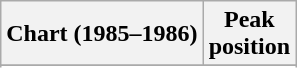<table class="wikitable sortable plainrowheaders" style="text-align:center">
<tr>
<th scope="col">Chart (1985–1986)</th>
<th scope="col">Peak<br>position</th>
</tr>
<tr>
</tr>
<tr>
</tr>
</table>
